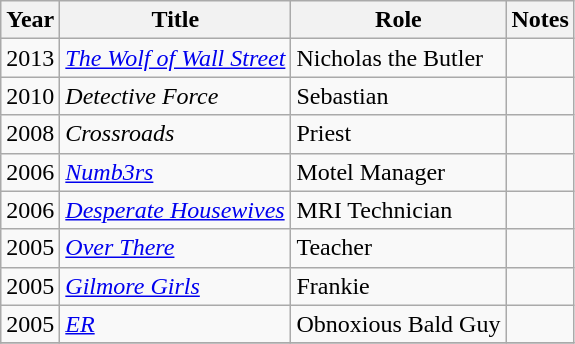<table class="wikitable sortable">
<tr>
<th>Year</th>
<th>Title</th>
<th>Role</th>
<th class="unsortable">Notes</th>
</tr>
<tr>
<td>2013</td>
<td><em><a href='#'>The Wolf of Wall Street</a></em></td>
<td>Nicholas the Butler</td>
<td></td>
</tr>
<tr>
<td>2010</td>
<td><em>Detective Force</em></td>
<td>Sebastian</td>
<td></td>
</tr>
<tr>
<td>2008</td>
<td><em>Crossroads</em></td>
<td>Priest</td>
<td></td>
</tr>
<tr>
<td>2006</td>
<td><em><a href='#'>Numb3rs</a></em></td>
<td>Motel Manager</td>
<td></td>
</tr>
<tr>
<td>2006</td>
<td><em><a href='#'>Desperate Housewives</a></em></td>
<td>MRI Technician</td>
<td></td>
</tr>
<tr>
<td>2005</td>
<td><em><a href='#'>Over There</a></em></td>
<td>Teacher</td>
<td></td>
</tr>
<tr>
<td>2005</td>
<td><em><a href='#'>Gilmore Girls</a></em></td>
<td>Frankie</td>
<td></td>
</tr>
<tr>
<td>2005</td>
<td><em><a href='#'>ER</a></em></td>
<td>Obnoxious Bald Guy</td>
<td></td>
</tr>
<tr>
</tr>
</table>
